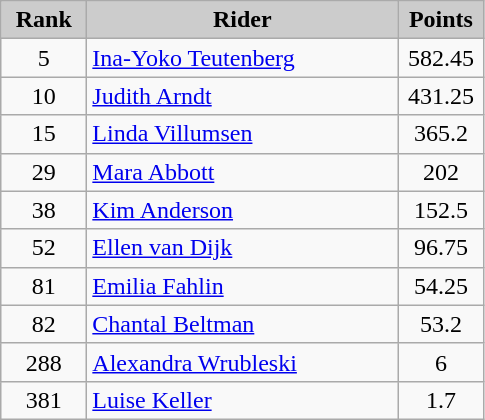<table class="wikitable alternance" style="text-align:center;">
<tr>
<th scope="col" style="background-color:#CCCCCC; width:50px;">Rank</th>
<th scope="col" style="background-color:#CCCCCC; width:200px;">Rider</th>
<th scope="col" style="background-color:#CCCCCC; width:50px;">Points</th>
</tr>
<tr>
<td>5</td>
<td style="text-align:left;"> <a href='#'>Ina-Yoko Teutenberg</a></td>
<td>582.45</td>
</tr>
<tr>
<td>10</td>
<td style="text-align:left;"> <a href='#'>Judith Arndt</a></td>
<td>431.25</td>
</tr>
<tr>
<td>15</td>
<td style="text-align:left;"> <a href='#'>Linda Villumsen</a></td>
<td>365.2</td>
</tr>
<tr>
<td>29</td>
<td style="text-align:left;"> <a href='#'>Mara Abbott</a></td>
<td>202</td>
</tr>
<tr>
<td>38</td>
<td style="text-align:left;"> <a href='#'>Kim Anderson</a></td>
<td>152.5</td>
</tr>
<tr>
<td>52</td>
<td style="text-align:left;"> <a href='#'>Ellen van Dijk</a></td>
<td>96.75</td>
</tr>
<tr>
<td>81</td>
<td style="text-align:left;"> <a href='#'>Emilia Fahlin</a></td>
<td>54.25</td>
</tr>
<tr>
<td>82</td>
<td style="text-align:left;"> <a href='#'>Chantal Beltman</a></td>
<td>53.2</td>
</tr>
<tr>
<td>288</td>
<td style="text-align:left;"> <a href='#'>Alexandra Wrubleski</a></td>
<td>6</td>
</tr>
<tr>
<td>381</td>
<td style="text-align:left;"> <a href='#'>Luise Keller</a></td>
<td>1.7</td>
</tr>
</table>
